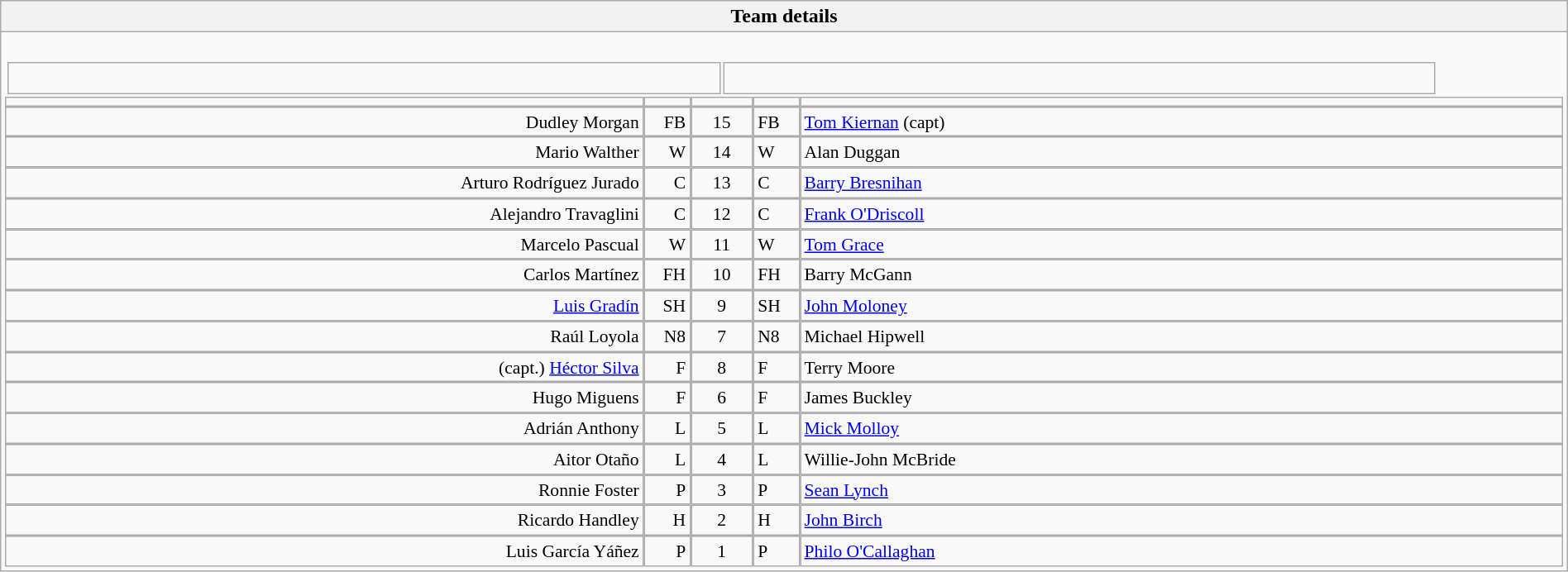<table style="width:100%" class="wikitable collapsible collapsed">
<tr>
<th>Team details</th>
</tr>
<tr>
<td><br><table width=92%>
<tr>
<td></td>
<td><br></td>
</tr>
</table>
<table width="100%" style="font-size: 90%; " cellspacing="0" cellpadding="0" align=center>
<tr>
<td width=41%; text-align=right></td>
<td width=3%; text-align:right></td>
<td width=4%; text-align:center></td>
<td width=3%; text-align:left></td>
<td width=49%; text-align:left></td>
</tr>
<tr>
<td align=right>Dudley Morgan</td>
<td align=right>FB</td>
<td align=center>15</td>
<td>FB</td>
<td><a href='#'>Tom Kiernan</a> (capt)</td>
</tr>
<tr>
<td align=right>Mario Walther</td>
<td align=right>W</td>
<td align=center>14</td>
<td>W</td>
<td>Alan Duggan</td>
</tr>
<tr>
<td align=right>Arturo Rodríguez Jurado</td>
<td align=right>C</td>
<td align=center>13</td>
<td>C</td>
<td><a href='#'>Barry Bresnihan</a></td>
</tr>
<tr>
<td align=right>Alejandro Travaglini</td>
<td align=right>C</td>
<td align=center>12</td>
<td>C</td>
<td><a href='#'>Frank O'Driscoll</a></td>
</tr>
<tr>
<td align=right>Marcelo Pascual</td>
<td align=right>W</td>
<td align=center>11</td>
<td>W</td>
<td><a href='#'>Tom Grace</a></td>
</tr>
<tr>
<td align=right>Carlos Martínez</td>
<td align=right>FH</td>
<td align=center>10</td>
<td>FH</td>
<td>Barry McGann</td>
</tr>
<tr>
<td align=right><a href='#'>Luis Gradín</a></td>
<td align=right>SH</td>
<td align=center>9</td>
<td>SH</td>
<td><a href='#'>John Moloney</a></td>
</tr>
<tr>
<td align=right>Raúl Loyola</td>
<td align=right>N8</td>
<td align=center>7</td>
<td>N8</td>
<td>Michael Hipwell</td>
</tr>
<tr>
<td align=right>(capt.) <a href='#'>Héctor Silva</a></td>
<td align=right>F</td>
<td align=center>8</td>
<td>F</td>
<td>Terry Moore</td>
</tr>
<tr>
<td align=right>Hugo Miguens</td>
<td align=right>F</td>
<td align=center>6</td>
<td>F</td>
<td>James Buckley</td>
</tr>
<tr>
<td align=right>Adrián Anthony</td>
<td align=right>L</td>
<td align=center>5</td>
<td>L</td>
<td><a href='#'>Mick Molloy</a></td>
</tr>
<tr>
<td align=right>Aitor Otaño</td>
<td align=right>L</td>
<td align=center>4</td>
<td>L</td>
<td>Willie-John McBride</td>
</tr>
<tr>
<td align=right>Ronnie Foster</td>
<td align=right>P</td>
<td align=center>3</td>
<td>P</td>
<td><a href='#'>Sean Lynch</a></td>
</tr>
<tr>
<td align=right>Ricardo Handley</td>
<td align=right>H</td>
<td align=center>2</td>
<td>H</td>
<td><a href='#'>John Birch</a></td>
</tr>
<tr>
<td align=right>Luis García Yáñez</td>
<td align=right>P</td>
<td align=center>1</td>
<td>P</td>
<td><a href='#'>Philo O'Callaghan</a></td>
</tr>
</table>
</td>
</tr>
</table>
